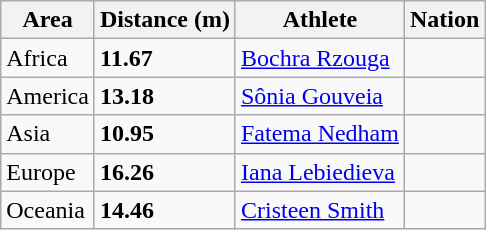<table class="wikitable">
<tr>
<th>Area</th>
<th>Distance (m)</th>
<th>Athlete</th>
<th>Nation</th>
</tr>
<tr>
<td>Africa</td>
<td><strong>11.67</strong></td>
<td><a href='#'>Bochra Rzouga</a></td>
<td></td>
</tr>
<tr>
<td>America</td>
<td><strong>13.18</strong></td>
<td><a href='#'>Sônia Gouveia</a></td>
<td></td>
</tr>
<tr>
<td>Asia</td>
<td><strong>10.95</strong></td>
<td><a href='#'>Fatema Nedham</a></td>
<td></td>
</tr>
<tr>
<td>Europe</td>
<td><strong>16.26</strong> </td>
<td><a href='#'>Iana Lebiedieva</a></td>
<td></td>
</tr>
<tr>
<td>Oceania</td>
<td><strong>14.46</strong></td>
<td><a href='#'>Cristeen Smith</a></td>
<td></td>
</tr>
</table>
